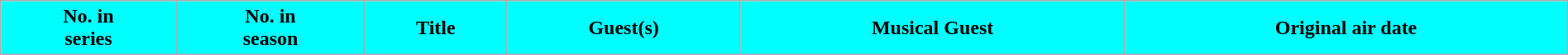<table class="wikitable plainrowheaders" style="width:100%;">
<tr>
<th style="background:#00FFFF; color:#000;">No. in<br>series</th>
<th style="background:#00FFFF; color:#000;">No. in<br>season</th>
<th style="background:#00FFFF; color:#000;">Title</th>
<th style="background:#00FFFF; color:#000;">Guest(s)</th>
<th style="background:#00FFFF; color:#000;">Musical Guest</th>
<th style="background:#00FFFF; color:#000;">Original air date<br>










</th>
</tr>
</table>
